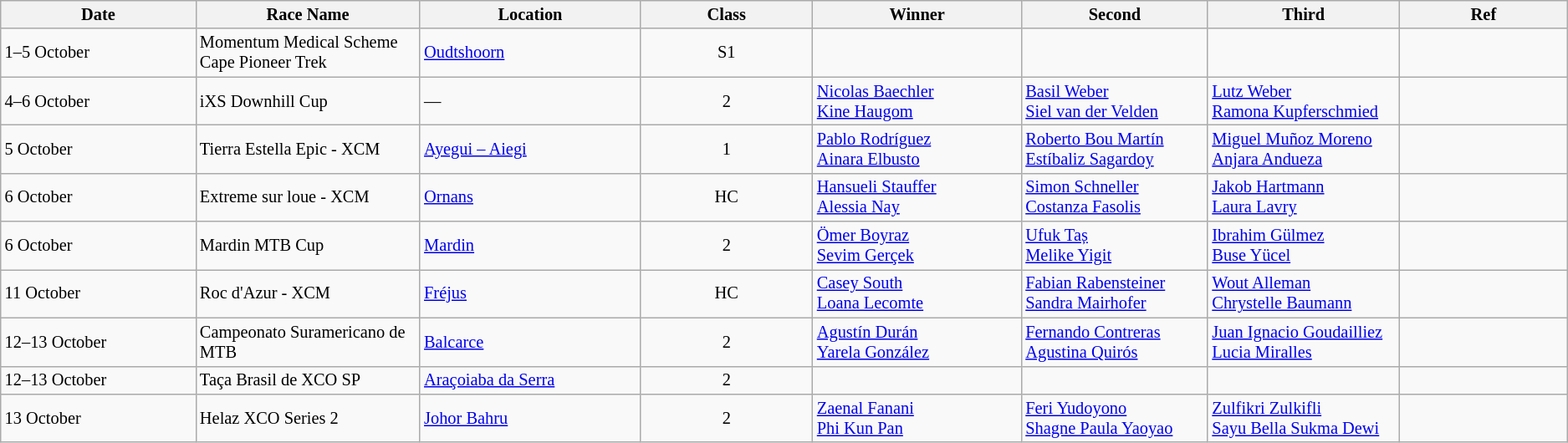<table class="wikitable sortable" style="font-size:85%;">
<tr>
<th style="width:190px;">Date</th>
<th style="width:210px;">Race Name</th>
<th style="width:210px;">Location</th>
<th style="width:170px;">Class</th>
<th width=200px>Winner</th>
<th style="width:170px;">Second</th>
<th style="width:170px;">Third</th>
<th style="width:170px;">Ref</th>
</tr>
<tr>
<td>1–5 October</td>
<td>Momentum Medical Scheme Cape Pioneer Trek</td>
<td> <a href='#'>Oudtshoorn</a></td>
<td align=center>S1</td>
<td></td>
<td></td>
<td></td>
<td align=center></td>
</tr>
<tr>
<td>4–6 October</td>
<td>iXS Downhill Cup</td>
<td> —</td>
<td align=center>2</td>
<td> <a href='#'>Nicolas Baechler</a><br> <a href='#'>Kine Haugom</a></td>
<td> <a href='#'>Basil Weber</a><br> <a href='#'>Siel van der Velden</a></td>
<td> <a href='#'>Lutz Weber</a><br> <a href='#'>Ramona Kupferschmied</a></td>
<td align=center></td>
</tr>
<tr>
<td>5 October</td>
<td>Tierra Estella Epic - XCM</td>
<td> <a href='#'>Ayegui – Aiegi</a></td>
<td align=center>1</td>
<td> <a href='#'>Pablo Rodríguez</a><br> <a href='#'>Ainara Elbusto</a></td>
<td> <a href='#'>Roberto Bou Martín</a><br> <a href='#'>Estíbaliz Sagardoy</a></td>
<td> <a href='#'>Miguel Muñoz Moreno</a><br> <a href='#'>Anjara Andueza</a></td>
<td align=center></td>
</tr>
<tr>
<td>6 October</td>
<td>Extreme sur loue - XCM</td>
<td> <a href='#'>Ornans</a></td>
<td align=center>HC</td>
<td> <a href='#'>Hansueli Stauffer</a><br> <a href='#'>Alessia Nay</a></td>
<td> <a href='#'>Simon Schneller</a><br> <a href='#'>Costanza Fasolis</a></td>
<td> <a href='#'>Jakob Hartmann</a><br> <a href='#'>Laura Lavry</a></td>
<td align=center></td>
</tr>
<tr>
<td>6 October</td>
<td>Mardin MTB Cup</td>
<td> <a href='#'>Mardin</a></td>
<td align=center>2</td>
<td> <a href='#'>Ömer Boyraz</a><br> <a href='#'>Sevim Gerçek</a></td>
<td> <a href='#'>Ufuk Taș</a><br> <a href='#'>Melike Yigit</a></td>
<td> <a href='#'>Ibrahim Gülmez</a><br> <a href='#'>Buse Yücel</a></td>
<td align=center></td>
</tr>
<tr>
<td>11 October</td>
<td>Roc d'Azur - XCM</td>
<td> <a href='#'>Fréjus</a></td>
<td align=center>HC</td>
<td> <a href='#'>Casey South</a><br> <a href='#'>Loana Lecomte</a></td>
<td> <a href='#'>Fabian Rabensteiner</a><br> <a href='#'>Sandra Mairhofer</a></td>
<td> <a href='#'>Wout Alleman</a><br> <a href='#'>Chrystelle Baumann</a></td>
<td align=center></td>
</tr>
<tr>
<td>12–13 October</td>
<td>Campeonato Suramericano de MTB</td>
<td> <a href='#'>Balcarce</a></td>
<td align=center>2</td>
<td> <a href='#'>Agustín Durán</a><br> <a href='#'>Yarela González</a></td>
<td> <a href='#'>Fernando Contreras</a><br> <a href='#'>Agustina Quirós</a></td>
<td> <a href='#'>Juan Ignacio Goudailliez</a><br> <a href='#'>Lucia Miralles</a></td>
<td align=center></td>
</tr>
<tr>
<td>12–13 October</td>
<td>Taça Brasil de XCO SP</td>
<td> <a href='#'>Araçoiaba da Serra</a></td>
<td align=center>2</td>
<td></td>
<td></td>
<td></td>
<td align=center></td>
</tr>
<tr>
<td>13 October</td>
<td>Helaz XCO Series 2</td>
<td> <a href='#'>Johor Bahru</a></td>
<td align=center>2</td>
<td> <a href='#'>Zaenal Fanani</a><br> <a href='#'>Phi Kun Pan</a></td>
<td> <a href='#'>Feri Yudoyono</a><br> <a href='#'>Shagne Paula Yaoyao</a></td>
<td> <a href='#'>Zulfikri Zulkifli</a><br> <a href='#'>Sayu Bella Sukma Dewi</a></td>
<td align=center></td>
</tr>
</table>
